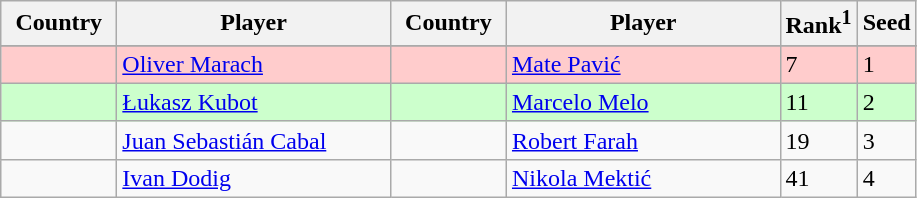<table class="sortable wikitable">
<tr>
<th width="70">Country</th>
<th width="175">Player</th>
<th width="70">Country</th>
<th width="175">Player</th>
<th>Rank<sup>1</sup></th>
<th>Seed</th>
</tr>
<tr>
</tr>
<tr style="background:#fcc;">
<td></td>
<td><a href='#'>Oliver Marach</a></td>
<td></td>
<td><a href='#'>Mate Pavić</a></td>
<td>7</td>
<td>1</td>
</tr>
<tr style="background:#cfc;">
<td></td>
<td><a href='#'>Łukasz Kubot</a></td>
<td></td>
<td><a href='#'>Marcelo Melo</a></td>
<td>11</td>
<td>2</td>
</tr>
<tr>
<td></td>
<td><a href='#'>Juan Sebastián Cabal</a></td>
<td></td>
<td><a href='#'>Robert Farah</a></td>
<td>19</td>
<td>3</td>
</tr>
<tr>
<td></td>
<td><a href='#'>Ivan Dodig</a></td>
<td></td>
<td><a href='#'>Nikola Mektić</a></td>
<td>41</td>
<td>4</td>
</tr>
</table>
